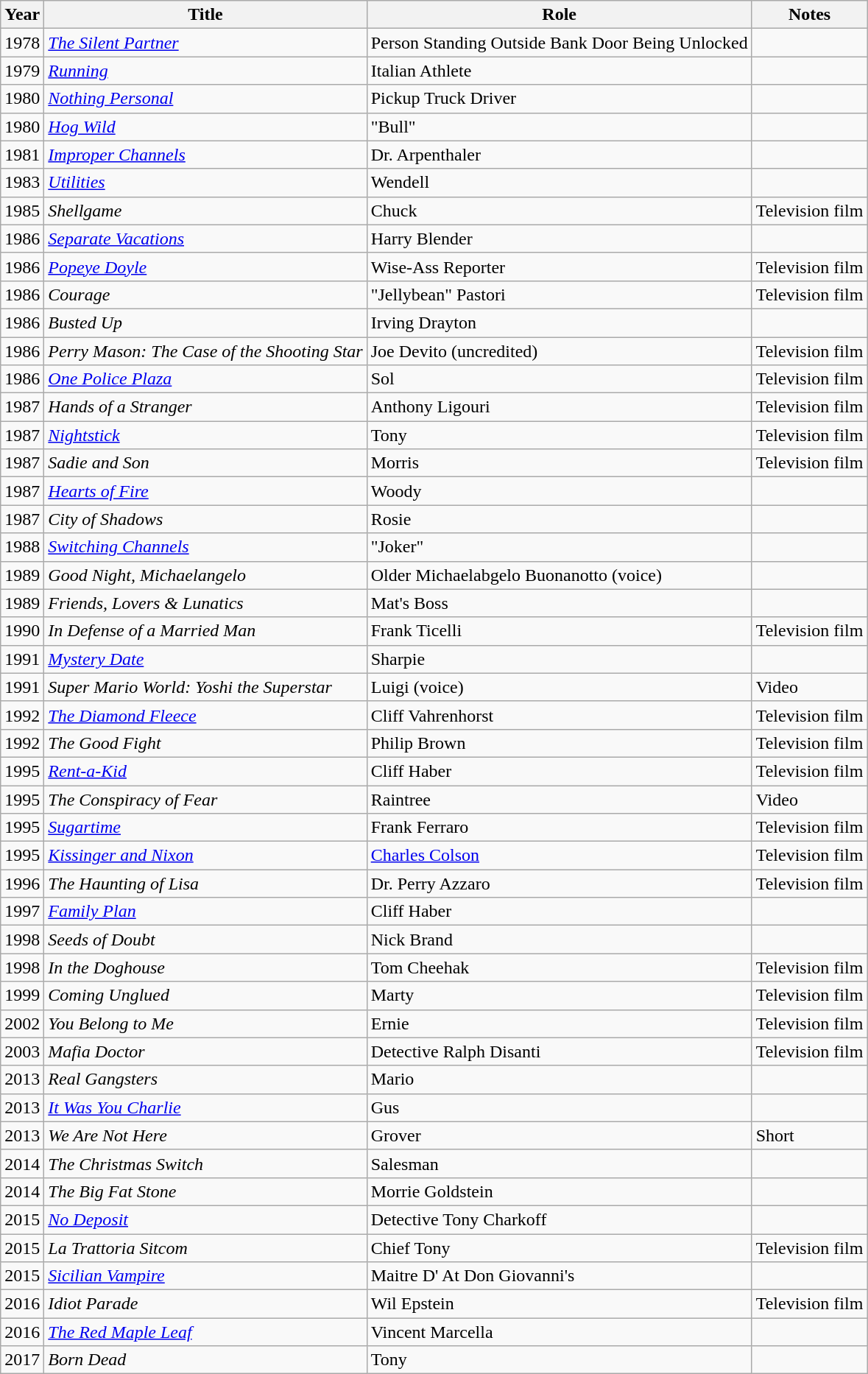<table class="wikitable sortable">
<tr>
<th>Year</th>
<th>Title</th>
<th>Role</th>
<th class="unsortable">Notes</th>
</tr>
<tr>
<td>1978</td>
<td data-sort-value="Silent Partner, The"><em><a href='#'>The Silent Partner</a></em></td>
<td>Person Standing Outside Bank Door Being Unlocked</td>
<td></td>
</tr>
<tr>
<td>1979</td>
<td><em><a href='#'>Running</a></em></td>
<td>Italian Athlete</td>
<td></td>
</tr>
<tr>
<td>1980</td>
<td><em><a href='#'>Nothing Personal</a></em></td>
<td>Pickup Truck Driver</td>
<td></td>
</tr>
<tr>
<td>1980</td>
<td><em><a href='#'>Hog Wild</a></em></td>
<td>"Bull"</td>
<td></td>
</tr>
<tr>
<td>1981</td>
<td><em><a href='#'>Improper Channels</a></em></td>
<td>Dr. Arpenthaler</td>
<td></td>
</tr>
<tr>
<td>1983</td>
<td><em><a href='#'>Utilities</a></em></td>
<td>Wendell</td>
<td></td>
</tr>
<tr>
<td>1985</td>
<td><em>Shellgame</em></td>
<td>Chuck</td>
<td>Television film</td>
</tr>
<tr>
<td>1986</td>
<td><em><a href='#'>Separate Vacations</a></em></td>
<td>Harry Blender</td>
<td></td>
</tr>
<tr>
<td>1986</td>
<td><em><a href='#'>Popeye Doyle</a></em></td>
<td>Wise-Ass Reporter</td>
<td>Television film</td>
</tr>
<tr>
<td>1986</td>
<td><em>Courage</em></td>
<td>"Jellybean" Pastori</td>
<td>Television film</td>
</tr>
<tr>
<td>1986</td>
<td><em>Busted Up</em></td>
<td>Irving Drayton</td>
<td></td>
</tr>
<tr>
<td>1986</td>
<td><em>Perry Mason: The Case of the Shooting Star</em></td>
<td>Joe Devito (uncredited)</td>
<td>Television film</td>
</tr>
<tr>
<td>1986</td>
<td><em><a href='#'>One Police Plaza</a></em></td>
<td>Sol</td>
<td>Television film</td>
</tr>
<tr>
<td>1987</td>
<td><em>Hands of a Stranger</em></td>
<td>Anthony Ligouri</td>
<td>Television film</td>
</tr>
<tr>
<td>1987</td>
<td><em><a href='#'>Nightstick</a></em></td>
<td>Tony</td>
<td>Television film</td>
</tr>
<tr>
<td>1987</td>
<td><em>Sadie and Son</em></td>
<td>Morris</td>
<td>Television film</td>
</tr>
<tr>
<td>1987</td>
<td><em><a href='#'>Hearts of Fire</a></em></td>
<td>Woody</td>
<td></td>
</tr>
<tr>
<td>1987</td>
<td><em>City of Shadows</em></td>
<td>Rosie</td>
<td></td>
</tr>
<tr>
<td>1988</td>
<td><em><a href='#'>Switching Channels</a></em></td>
<td>"Joker"</td>
<td></td>
</tr>
<tr>
<td>1989</td>
<td><em>Good Night, Michaelangelo</em></td>
<td>Older Michaelabgelo Buonanotto (voice)</td>
<td></td>
</tr>
<tr>
<td>1989</td>
<td><em>Friends, Lovers & Lunatics</em></td>
<td>Mat's Boss</td>
<td></td>
</tr>
<tr>
<td>1990</td>
<td><em>In Defense of a Married Man</em></td>
<td>Frank Ticelli</td>
<td>Television film</td>
</tr>
<tr>
<td>1991</td>
<td><em><a href='#'>Mystery Date</a></em></td>
<td>Sharpie</td>
<td></td>
</tr>
<tr>
<td>1991</td>
<td><em>Super Mario World: Yoshi the Superstar</em></td>
<td>Luigi (voice)</td>
<td>Video</td>
</tr>
<tr>
<td>1992</td>
<td data-sort-value="Diamond Fleece, The"><em><a href='#'>The Diamond Fleece</a></em></td>
<td>Cliff Vahrenhorst</td>
<td>Television film</td>
</tr>
<tr>
<td>1992</td>
<td data-sort-value="Good Fight, The"><em>The Good Fight</em></td>
<td>Philip Brown</td>
<td>Television film</td>
</tr>
<tr>
<td>1995</td>
<td><em><a href='#'>Rent-a-Kid</a></em></td>
<td>Cliff Haber</td>
<td>Television film</td>
</tr>
<tr>
<td>1995</td>
<td data-sort-value="Conspiracy of Fear, The"><em>The Conspiracy of Fear</em></td>
<td>Raintree</td>
<td>Video</td>
</tr>
<tr>
<td>1995</td>
<td><em><a href='#'>Sugartime</a></em></td>
<td>Frank Ferraro</td>
<td>Television film</td>
</tr>
<tr>
<td>1995</td>
<td><em><a href='#'>Kissinger and Nixon</a></em></td>
<td><a href='#'>Charles Colson</a></td>
<td>Television film</td>
</tr>
<tr>
<td>1996</td>
<td data-sort-value="Haunting of Lisa, The"><em>The Haunting of Lisa</em></td>
<td>Dr. Perry Azzaro</td>
<td>Television film</td>
</tr>
<tr>
<td>1997</td>
<td><em><a href='#'>Family Plan</a></em></td>
<td>Cliff Haber</td>
<td></td>
</tr>
<tr>
<td>1998</td>
<td><em>Seeds of Doubt</em></td>
<td>Nick Brand</td>
<td></td>
</tr>
<tr>
<td>1998</td>
<td><em>In the Doghouse</em></td>
<td>Tom Cheehak</td>
<td>Television film</td>
</tr>
<tr>
<td>1999</td>
<td><em>Coming Unglued</em></td>
<td>Marty</td>
<td>Television film</td>
</tr>
<tr>
<td>2002</td>
<td><em>You Belong to Me</em></td>
<td>Ernie</td>
<td>Television film</td>
</tr>
<tr>
<td>2003</td>
<td><em>Mafia Doctor</em></td>
<td>Detective Ralph Disanti</td>
<td>Television film</td>
</tr>
<tr>
<td>2013</td>
<td><em>Real Gangsters</em></td>
<td>Mario</td>
<td></td>
</tr>
<tr>
<td>2013</td>
<td><em><a href='#'>It Was You Charlie</a></em></td>
<td>Gus</td>
<td></td>
</tr>
<tr>
<td>2013</td>
<td><em>We Are Not Here</em></td>
<td>Grover</td>
<td>Short</td>
</tr>
<tr>
<td>2014</td>
<td data-sort-value="Christmas Switch, The"><em>The Christmas Switch</em></td>
<td>Salesman</td>
<td></td>
</tr>
<tr>
<td>2014</td>
<td data-sort-value="Big Fat Stone, The"><em>The Big Fat Stone</em></td>
<td>Morrie Goldstein</td>
<td></td>
</tr>
<tr>
<td>2015</td>
<td><em><a href='#'>No Deposit</a></em></td>
<td>Detective Tony Charkoff</td>
<td></td>
</tr>
<tr>
<td>2015</td>
<td><em>La Trattoria Sitcom</em></td>
<td>Chief Tony</td>
<td>Television film</td>
</tr>
<tr>
<td>2015</td>
<td><em><a href='#'>Sicilian Vampire</a></em></td>
<td>Maitre D' At Don Giovanni's</td>
<td></td>
</tr>
<tr>
<td>2016</td>
<td><em>Idiot Parade</em></td>
<td>Wil Epstein</td>
<td>Television film</td>
</tr>
<tr>
<td>2016</td>
<td data-sort-value="Red Maple Leaf, The"><em><a href='#'>The Red Maple Leaf</a></em></td>
<td>Vincent Marcella</td>
<td></td>
</tr>
<tr>
<td>2017</td>
<td><em>Born Dead</em></td>
<td>Tony</td>
<td></td>
</tr>
</table>
